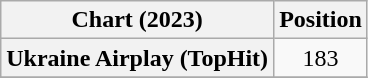<table class="wikitable plainrowheaders" style="text-align:center;">
<tr>
<th scope="col">Chart (2023)</th>
<th scope="col">Position</th>
</tr>
<tr>
<th scope="row">Ukraine Airplay (TopHit)</th>
<td>183</td>
</tr>
<tr>
</tr>
</table>
